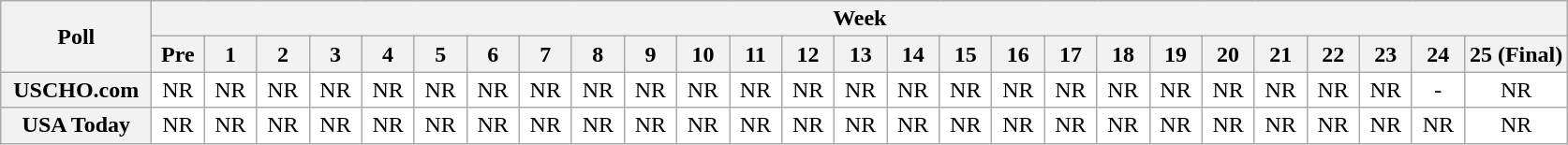<table class="wikitable" style="white-space:nowrap;">
<tr>
<th scope="col" width="100" rowspan="2">Poll</th>
<th colspan="26">Week</th>
</tr>
<tr>
<th scope="col" width="30">Pre</th>
<th scope="col" width="30">1</th>
<th scope="col" width="30">2</th>
<th scope="col" width="30">3</th>
<th scope="col" width="30">4</th>
<th scope="col" width="30">5</th>
<th scope="col" width="30">6</th>
<th scope="col" width="30">7</th>
<th scope="col" width="30">8</th>
<th scope="col" width="30">9</th>
<th scope="col" width="30">10</th>
<th scope="col" width="30">11</th>
<th scope="col" width="30">12</th>
<th scope="col" width="30">13</th>
<th scope="col" width="30">14</th>
<th scope="col" width="30">15</th>
<th scope="col" width="30">16</th>
<th scope="col" width="30">17</th>
<th scope="col" width="30">18</th>
<th scope="col" width="30">19</th>
<th scope="col" width="30">20</th>
<th scope="col" width="30">21</th>
<th scope="col" width="30">22</th>
<th scope="col" width="30">23</th>
<th scope="col" width="30">24</th>
<th scope="col" width="30">25 (Final)</th>
</tr>
<tr style="text-align:center;">
<th>USCHO.com</th>
<td bgcolor=FFFFFF>NR</td>
<td bgcolor=FFFFFF>NR</td>
<td bgcolor=FFFFFF>NR</td>
<td bgcolor=FFFFFF>NR</td>
<td bgcolor=FFFFFF>NR</td>
<td bgcolor=FFFFFF>NR</td>
<td bgcolor=FFFFFF>NR</td>
<td bgcolor=FFFFFF>NR</td>
<td bgcolor=FFFFFF>NR</td>
<td bgcolor=FFFFFF>NR</td>
<td bgcolor=FFFFFF>NR</td>
<td bgcolor=FFFFFF>NR</td>
<td bgcolor=FFFFFF>NR</td>
<td bgcolor=FFFFFF>NR</td>
<td bgcolor=FFFFFF>NR</td>
<td bgcolor=FFFFFF>NR</td>
<td bgcolor=FFFFFF>NR</td>
<td bgcolor=FFFFFF>NR</td>
<td bgcolor=FFFFFF>NR</td>
<td bgcolor=FFFFFF>NR</td>
<td bgcolor=FFFFFF>NR</td>
<td bgcolor=FFFFFF>NR</td>
<td bgcolor=FFFFFF>NR</td>
<td bgcolor=FFFFFF>NR</td>
<td bgcolor=FFFFFF>-</td>
<td bgcolor=FFFFFF>NR</td>
</tr>
<tr style="text-align:center;">
<th>USA Today</th>
<td bgcolor=FFFFFF>NR</td>
<td bgcolor=FFFFFF>NR</td>
<td bgcolor=FFFFFF>NR</td>
<td bgcolor=FFFFFF>NR</td>
<td bgcolor=FFFFFF>NR</td>
<td bgcolor=FFFFFF>NR</td>
<td bgcolor=FFFFFF>NR</td>
<td bgcolor=FFFFFF>NR</td>
<td bgcolor=FFFFFF>NR</td>
<td bgcolor=FFFFFF>NR</td>
<td bgcolor=FFFFFF>NR</td>
<td bgcolor=FFFFFF>NR</td>
<td bgcolor=FFFFFF>NR</td>
<td bgcolor=FFFFFF>NR</td>
<td bgcolor=FFFFFF>NR</td>
<td bgcolor=FFFFFF>NR</td>
<td bgcolor=FFFFFF>NR</td>
<td bgcolor=FFFFFF>NR</td>
<td bgcolor=FFFFFF>NR</td>
<td bgcolor=FFFFFF>NR</td>
<td bgcolor=FFFFFF>NR</td>
<td bgcolor=FFFFFF>NR</td>
<td bgcolor=FFFFFF>NR</td>
<td bgcolor=FFFFFF>NR</td>
<td bgcolor=FFFFFF>NR</td>
<td bgcolor=FFFFFF>NR</td>
</tr>
</table>
